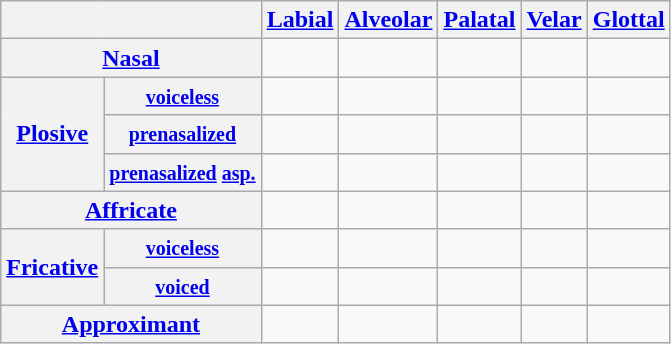<table class="wikitable" style="text-align:center;">
<tr>
<th colspan=2></th>
<th><a href='#'>Labial</a></th>
<th><a href='#'>Alveolar</a></th>
<th><a href='#'>Palatal</a></th>
<th><a href='#'>Velar</a></th>
<th><a href='#'>Glottal</a></th>
</tr>
<tr>
<th colspan="2" rowspan="1"><a href='#'>Nasal</a></th>
<td></td>
<td></td>
<td></td>
<td></td>
<td></td>
</tr>
<tr>
<th rowspan=3><a href='#'>Plosive</a></th>
<th><small><a href='#'>voiceless</a></small></th>
<td></td>
<td> </td>
<td></td>
<td></td>
<td></td>
</tr>
<tr>
<th><small><a href='#'>prenasalized</a></small></th>
<td></td>
<td></td>
<td></td>
<td></td>
<td></td>
</tr>
<tr>
<th><small><a href='#'>prenasalized</a> <a href='#'>asp.</a></small></th>
<td></td>
<td></td>
<td></td>
<td></td>
<td></td>
</tr>
<tr>
<th colspan="2" rowspan="1"><a href='#'>Affricate</a></th>
<td></td>
<td></td>
<td></td>
<td></td>
<td></td>
</tr>
<tr>
<th rowspan=2><a href='#'>Fricative</a></th>
<th><small><a href='#'>voiceless</a></small></th>
<td></td>
<td></td>
<td></td>
<td></td>
<td></td>
</tr>
<tr>
<th><small><a href='#'>voiced</a></small></th>
<td></td>
<td></td>
<td></td>
<td></td>
<td></td>
</tr>
<tr>
<th colspan="2" rowspan="1"><a href='#'>Approximant</a></th>
<td></td>
<td></td>
<td></td>
<td></td>
<td></td>
</tr>
</table>
